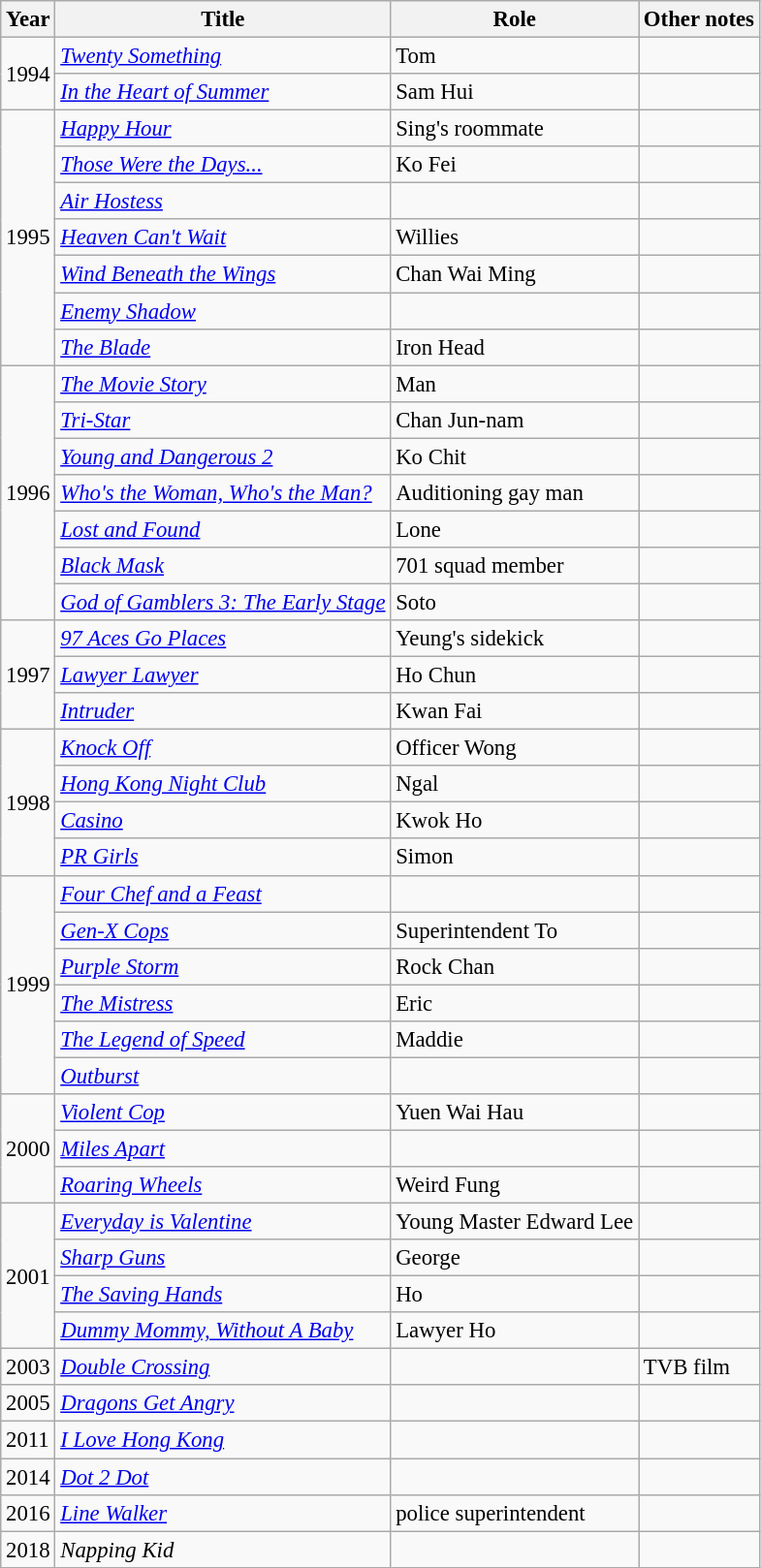<table class="wikitable" style="font-size: 95%;">
<tr>
<th>Year</th>
<th>Title</th>
<th>Role</th>
<th>Other notes</th>
</tr>
<tr>
<td rowspan="2">1994</td>
<td><em><a href='#'>Twenty Something</a></em></td>
<td>Tom</td>
<td></td>
</tr>
<tr>
<td><em><a href='#'>In the Heart of Summer</a></em></td>
<td>Sam Hui</td>
<td></td>
</tr>
<tr>
<td rowspan="7">1995</td>
<td><em><a href='#'>Happy Hour</a></em></td>
<td>Sing's roommate</td>
<td></td>
</tr>
<tr>
<td><em><a href='#'>Those Were the Days...</a></em></td>
<td>Ko Fei</td>
<td></td>
</tr>
<tr>
<td><em><a href='#'>Air Hostess</a></em></td>
<td></td>
<td></td>
</tr>
<tr>
<td><em><a href='#'>Heaven Can't Wait</a></em></td>
<td>Willies</td>
<td></td>
</tr>
<tr>
<td><em><a href='#'>Wind Beneath the Wings</a></em></td>
<td>Chan Wai Ming</td>
<td></td>
</tr>
<tr>
<td><em><a href='#'>Enemy Shadow</a></em></td>
<td></td>
<td></td>
</tr>
<tr>
<td><em><a href='#'>The Blade</a></em></td>
<td>Iron Head</td>
<td></td>
</tr>
<tr>
<td rowspan="7">1996</td>
<td><em><a href='#'>The Movie Story</a></em></td>
<td>Man</td>
<td></td>
</tr>
<tr>
<td><em><a href='#'>Tri-Star</a></em></td>
<td>Chan Jun-nam</td>
<td></td>
</tr>
<tr>
<td><em><a href='#'>Young and Dangerous 2</a></em></td>
<td>Ko Chit</td>
<td></td>
</tr>
<tr>
<td><em><a href='#'>Who's the Woman, Who's the Man?</a></em></td>
<td>Auditioning gay man</td>
<td></td>
</tr>
<tr>
<td><em><a href='#'>Lost and Found</a></em></td>
<td>Lone</td>
<td></td>
</tr>
<tr>
<td><em><a href='#'>Black Mask</a></em></td>
<td>701 squad member</td>
<td></td>
</tr>
<tr>
<td><em><a href='#'>God of Gamblers 3: The Early Stage</a></em></td>
<td>Soto</td>
<td></td>
</tr>
<tr>
<td rowspan="3">1997</td>
<td><em><a href='#'>97 Aces Go Places</a></em></td>
<td>Yeung's sidekick</td>
<td></td>
</tr>
<tr>
<td><em><a href='#'>Lawyer Lawyer</a></em></td>
<td>Ho Chun</td>
<td></td>
</tr>
<tr>
<td><em><a href='#'>Intruder</a></em></td>
<td>Kwan Fai</td>
<td></td>
</tr>
<tr>
<td rowspan="4">1998</td>
<td><em><a href='#'>Knock Off</a></em></td>
<td>Officer Wong</td>
<td></td>
</tr>
<tr>
<td><em><a href='#'>Hong Kong Night Club</a></em></td>
<td>Ngal</td>
<td></td>
</tr>
<tr>
<td><em><a href='#'>Casino</a></em></td>
<td>Kwok Ho</td>
<td></td>
</tr>
<tr>
<td><em><a href='#'>PR Girls</a></em></td>
<td>Simon</td>
<td></td>
</tr>
<tr>
<td rowspan="6">1999</td>
<td><em><a href='#'>Four Chef and a Feast</a></em></td>
<td></td>
<td></td>
</tr>
<tr>
<td><em><a href='#'>Gen-X Cops</a></em></td>
<td>Superintendent To</td>
<td></td>
</tr>
<tr>
<td><em><a href='#'>Purple Storm</a></em></td>
<td>Rock Chan</td>
<td></td>
</tr>
<tr>
<td><em><a href='#'>The Mistress</a></em></td>
<td>Eric</td>
<td></td>
</tr>
<tr>
<td><em><a href='#'>The Legend of Speed</a></em></td>
<td>Maddie</td>
<td></td>
</tr>
<tr>
<td><em><a href='#'>Outburst</a></em></td>
<td></td>
<td></td>
</tr>
<tr>
<td rowspan="3">2000</td>
<td><em><a href='#'>Violent Cop</a></em></td>
<td>Yuen Wai Hau</td>
<td></td>
</tr>
<tr>
<td><em><a href='#'>Miles Apart</a></em></td>
<td></td>
<td></td>
</tr>
<tr>
<td><em><a href='#'>Roaring Wheels</a></em></td>
<td>Weird Fung</td>
<td></td>
</tr>
<tr>
<td rowspan="4">2001</td>
<td><em><a href='#'>Everyday is Valentine</a></em></td>
<td>Young Master Edward Lee</td>
<td></td>
</tr>
<tr>
<td><em><a href='#'>Sharp Guns</a></em></td>
<td>George</td>
<td></td>
</tr>
<tr>
<td><em><a href='#'>The Saving Hands</a></em></td>
<td>Ho</td>
<td></td>
</tr>
<tr>
<td><em><a href='#'>Dummy Mommy, Without A Baby</a></em></td>
<td>Lawyer Ho</td>
<td></td>
</tr>
<tr>
<td>2003</td>
<td><em><a href='#'>Double Crossing</a></em></td>
<td></td>
<td>TVB film</td>
</tr>
<tr>
<td>2005</td>
<td><em><a href='#'>Dragons Get Angry</a></em></td>
<td></td>
<td></td>
</tr>
<tr>
<td>2011</td>
<td><em><a href='#'>I Love Hong Kong</a></em></td>
<td></td>
<td></td>
</tr>
<tr>
<td>2014</td>
<td><em><a href='#'>Dot 2 Dot</a></em></td>
<td></td>
<td></td>
</tr>
<tr>
<td>2016</td>
<td><em><a href='#'>Line Walker</a></em></td>
<td>police superintendent</td>
<td></td>
</tr>
<tr>
<td>2018</td>
<td><em>Napping Kid</em></td>
<td></td>
<td></td>
</tr>
</table>
